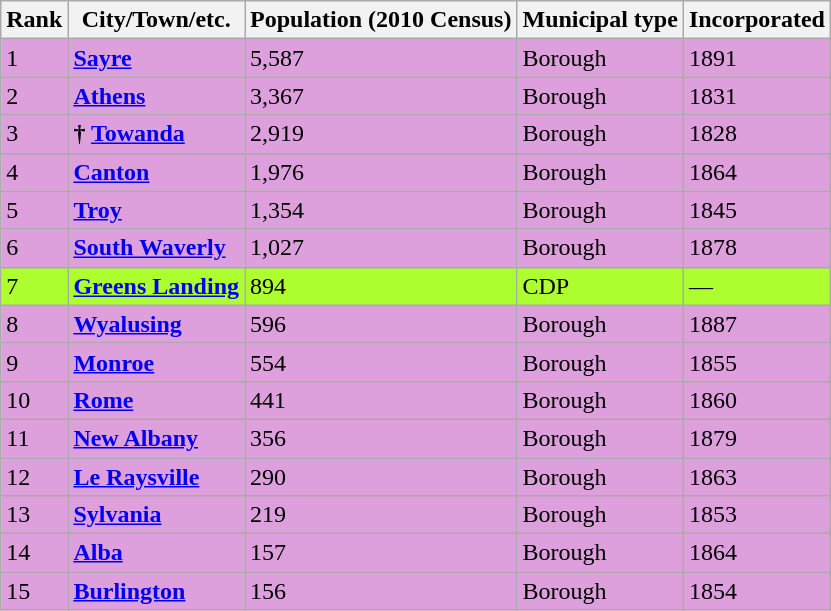<table class="wikitable sortable">
<tr>
<th>Rank</th>
<th>City/Town/etc.</th>
<th>Population (2010 Census)</th>
<th>Municipal type</th>
<th>Incorporated</th>
</tr>
<tr style="background-color:#DDA0DD;">
<td>1</td>
<td><strong><a href='#'>Sayre</a></strong></td>
<td>5,587</td>
<td>Borough</td>
<td>1891</td>
</tr>
<tr style="background-color:#DDA0DD;">
<td>2</td>
<td><strong><a href='#'>Athens</a></strong></td>
<td>3,367</td>
<td>Borough</td>
<td>1831</td>
</tr>
<tr style="background-color:#DDA0DD;">
<td>3</td>
<td><strong>† <a href='#'>Towanda</a></strong></td>
<td>2,919</td>
<td>Borough</td>
<td>1828</td>
</tr>
<tr style="background-color:#DDA0DD;">
<td>4</td>
<td><strong><a href='#'>Canton</a></strong></td>
<td>1,976</td>
<td>Borough</td>
<td>1864</td>
</tr>
<tr style="background-color:#DDA0DD;">
<td>5</td>
<td><strong><a href='#'>Troy</a></strong></td>
<td>1,354</td>
<td>Borough</td>
<td>1845</td>
</tr>
<tr style="background-color:#DDA0DD;">
<td>6</td>
<td><strong><a href='#'>South Waverly</a></strong></td>
<td>1,027</td>
<td>Borough</td>
<td>1878</td>
</tr>
<tr style="background-color:#ADFF2F;">
<td>7</td>
<td><strong><a href='#'>Greens Landing</a></strong></td>
<td>894</td>
<td>CDP</td>
<td>—</td>
</tr>
<tr style="background-color:#DDA0DD;">
<td>8</td>
<td><strong><a href='#'>Wyalusing</a></strong></td>
<td>596</td>
<td>Borough</td>
<td>1887</td>
</tr>
<tr style="background-color:#DDA0DD;">
<td>9</td>
<td><strong><a href='#'>Monroe</a></strong></td>
<td>554</td>
<td>Borough</td>
<td>1855</td>
</tr>
<tr style="background-color:#DDA0DD;">
<td>10</td>
<td><strong><a href='#'>Rome</a></strong></td>
<td>441</td>
<td>Borough</td>
<td>1860</td>
</tr>
<tr style="background-color:#DDA0DD;">
<td>11</td>
<td><strong><a href='#'>New Albany</a></strong></td>
<td>356</td>
<td>Borough</td>
<td>1879</td>
</tr>
<tr style="background-color:#DDA0DD;">
<td>12</td>
<td><strong><a href='#'>Le Raysville</a></strong></td>
<td>290</td>
<td>Borough</td>
<td>1863</td>
</tr>
<tr style="background-color:#DDA0DD;">
<td>13</td>
<td><strong><a href='#'>Sylvania</a></strong></td>
<td>219</td>
<td>Borough</td>
<td>1853</td>
</tr>
<tr style="background-color:#DDA0DD;">
<td>14</td>
<td><strong><a href='#'>Alba</a></strong></td>
<td>157</td>
<td>Borough</td>
<td>1864</td>
</tr>
<tr style="background-color:#DDA0DD;">
<td>15</td>
<td><strong><a href='#'>Burlington</a></strong></td>
<td>156</td>
<td>Borough</td>
<td>1854</td>
</tr>
</table>
